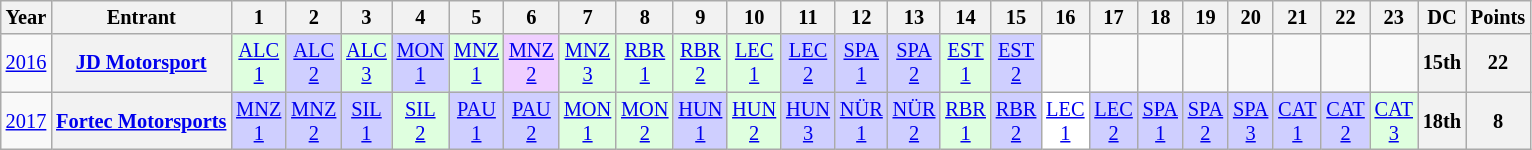<table class="wikitable" style="text-align:center; font-size:85%">
<tr>
<th>Year</th>
<th>Entrant</th>
<th>1</th>
<th>2</th>
<th>3</th>
<th>4</th>
<th>5</th>
<th>6</th>
<th>7</th>
<th>8</th>
<th>9</th>
<th>10</th>
<th>11</th>
<th>12</th>
<th>13</th>
<th>14</th>
<th>15</th>
<th>16</th>
<th>17</th>
<th>18</th>
<th>19</th>
<th>20</th>
<th>21</th>
<th>22</th>
<th>23</th>
<th>DC</th>
<th>Points</th>
</tr>
<tr>
<td><a href='#'>2016</a></td>
<th nowrap><a href='#'>JD Motorsport</a></th>
<td style="background:#dfffdf;"><a href='#'>ALC<br>1</a><br></td>
<td style="background:#cfcfff;"><a href='#'>ALC<br>2</a><br></td>
<td style="background:#dfffdf;"><a href='#'>ALC<br>3</a><br></td>
<td style="background:#cfcfff;"><a href='#'>MON<br>1</a><br></td>
<td style="background:#dfffdf;"><a href='#'>MNZ<br>1</a><br></td>
<td style="background:#efcfff;"><a href='#'>MNZ<br>2</a><br></td>
<td style="background:#dfffdf;"><a href='#'>MNZ<br>3</a><br></td>
<td style="background:#dfffdf;"><a href='#'>RBR<br>1</a><br></td>
<td style="background:#dfffdf;"><a href='#'>RBR<br>2</a><br></td>
<td style="background:#dfffdf;"><a href='#'>LEC<br>1</a><br></td>
<td style="background:#cfcfff;"><a href='#'>LEC<br>2</a><br></td>
<td style="background:#cfcfff;"><a href='#'>SPA<br>1</a><br></td>
<td style="background:#cfcfff;"><a href='#'>SPA<br>2</a><br></td>
<td style="background:#dfffdf;"><a href='#'>EST<br>1</a><br></td>
<td style="background:#cfcfff;"><a href='#'>EST<br>2</a><br></td>
<td></td>
<td></td>
<td></td>
<td></td>
<td></td>
<td></td>
<td></td>
<td></td>
<th>15th</th>
<th>22</th>
</tr>
<tr>
<td><a href='#'>2017</a></td>
<th nowrap><a href='#'>Fortec Motorsports</a></th>
<td style="background:#cfcfff;"><a href='#'>MNZ<br>1</a><br></td>
<td style="background:#cfcfff;"><a href='#'>MNZ<br>2</a><br></td>
<td style="background:#cfcfff;"><a href='#'>SIL<br>1</a><br></td>
<td style="background:#dfffdf;"><a href='#'>SIL<br>2</a><br></td>
<td style="background:#cfcfff;"><a href='#'>PAU<br>1</a><br></td>
<td style="background:#cfcfff;"><a href='#'>PAU<br>2</a><br></td>
<td style="background:#dfffdf;"><a href='#'>MON<br>1</a><br></td>
<td style="background:#dfffdf;"><a href='#'>MON<br>2</a><br></td>
<td style="background:#cfcfff;"><a href='#'>HUN<br>1</a><br></td>
<td style="background:#dfffdf;"><a href='#'>HUN<br>2</a><br></td>
<td style="background:#cfcfff;"><a href='#'>HUN<br>3</a><br></td>
<td style="background:#cfcfff;"><a href='#'>NÜR<br>1</a><br></td>
<td style="background:#cfcfff;"><a href='#'>NÜR<br>2</a><br></td>
<td style="background:#dfffdf;"><a href='#'>RBR<br>1</a><br></td>
<td style="background:#cfcfff;"><a href='#'>RBR<br>2</a><br></td>
<td style="background:#ffffff;"><a href='#'>LEC<br>1</a><br></td>
<td style="background:#cfcfff;"><a href='#'>LEC<br>2</a><br></td>
<td style="background:#cfcfff;"><a href='#'>SPA<br>1</a><br></td>
<td style="background:#cfcfff;"><a href='#'>SPA<br>2</a><br></td>
<td style="background:#cfcfff;"><a href='#'>SPA<br>3</a><br></td>
<td style="background:#cfcfff;"><a href='#'>CAT<br>1</a><br></td>
<td style="background:#cfcfff;"><a href='#'>CAT<br>2</a><br></td>
<td style="background:#dfffdf;"><a href='#'>CAT<br>3</a><br></td>
<th>18th</th>
<th>8</th>
</tr>
</table>
